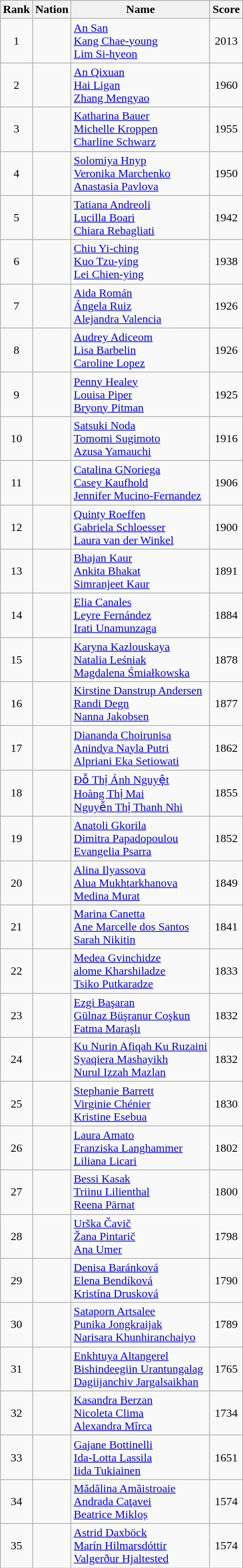<table class="wikitable sortable" style="text-align:center">
<tr>
<th>Rank</th>
<th>Nation</th>
<th>Name</th>
<th>Score</th>
</tr>
<tr>
<td>1</td>
<td align=left></td>
<td align=left><a href='#'>An San</a> <br> <a href='#'>Kang Chae-young</a> <br> <a href='#'>Lim Si-hyeon</a></td>
<td>2013</td>
</tr>
<tr>
<td>2</td>
<td align=left></td>
<td align=left><a href='#'>An Qixuan</a> <br> <a href='#'>Hai Ligan</a> <br> <a href='#'>Zhang Mengyao</a></td>
<td>1960</td>
</tr>
<tr>
<td>3</td>
<td align=left></td>
<td align=left><a href='#'>Katharina Bauer</a> <br> <a href='#'>Michelle Kroppen</a> <br> <a href='#'>Charline Schwarz</a></td>
<td>1955</td>
</tr>
<tr>
<td>4</td>
<td align=left></td>
<td align=left><a href='#'>Solomiya Hnyp</a> <br> <a href='#'>Veronika Marchenko</a> <br> <a href='#'>Anastasia Pavlova</a></td>
<td>1950</td>
</tr>
<tr>
<td>5</td>
<td align=left></td>
<td align=left><a href='#'>Tatiana Andreoli</a> <br> <a href='#'>Lucilla Boari</a> <br> <a href='#'>Chiara Rebagliati</a></td>
<td>1942</td>
</tr>
<tr>
<td>6</td>
<td align=left></td>
<td align=left><a href='#'>Chiu Yi-ching</a> <br> <a href='#'>Kuo Tzu-ying</a> <br> <a href='#'>Lei Chien-ying</a></td>
<td>1938</td>
</tr>
<tr>
<td>7</td>
<td align=left></td>
<td align=left><a href='#'>Aida Román</a> <br> <a href='#'>Ángela Ruiz</a> <br> <a href='#'>Alejandra Valencia</a></td>
<td>1926</td>
</tr>
<tr>
<td>8</td>
<td align=left></td>
<td align=left><a href='#'>Audrey Adiceom</a> <br> <a href='#'>Lisa Barbelin</a> <br> <a href='#'>Caroline Lopez</a></td>
<td>1926</td>
</tr>
<tr>
<td>9</td>
<td align=left></td>
<td align=left><a href='#'>Penny Healey</a> <br> <a href='#'>Louisa Piper</a> <br> <a href='#'>Bryony Pitman</a></td>
<td>1925</td>
</tr>
<tr>
<td>10</td>
<td align=left></td>
<td align=left><a href='#'>Satsuki Noda</a> <br> <a href='#'>Tomomi Sugimoto</a> <br> <a href='#'>Azusa Yamauchi</a></td>
<td>1916</td>
</tr>
<tr>
<td>11</td>
<td align=left></td>
<td align=left><a href='#'>Catalina GNoriega</a> <br> <a href='#'>Casey Kaufhold</a> <br> <a href='#'>Jennifer Mucino-Fernandez</a></td>
<td>1906</td>
</tr>
<tr>
<td>12</td>
<td align=left></td>
<td align=left><a href='#'>Quinty Roeffen</a> <br> <a href='#'>Gabriela Schloesser</a> <br> <a href='#'>Laura van der Winkel</a></td>
<td>1900</td>
</tr>
<tr>
<td>13</td>
<td align=left></td>
<td align=left><a href='#'>Bhajan Kaur</a> <br> <a href='#'>Ankita Bhakat</a> <br> <a href='#'>Simranjeet Kaur</a></td>
<td>1891</td>
</tr>
<tr>
<td>14</td>
<td align=left></td>
<td align=left><a href='#'>Elia Canales</a> <br> <a href='#'>Leyre Fernández</a> <br> <a href='#'>Irati Unamunzaga</a></td>
<td>1884</td>
</tr>
<tr>
<td>15</td>
<td align=left></td>
<td align=left><a href='#'>Karyna Kazlouskaya</a> <br> <a href='#'>Natalia Leśniak</a> <br> <a href='#'>Magdalena Śmiałkowska</a></td>
<td>1878</td>
</tr>
<tr>
<td>16</td>
<td align=left></td>
<td align=left><a href='#'>Kirstine Danstrup Andersen</a> <br> <a href='#'>Randi Degn</a> <br> <a href='#'>Nanna Jakobsen</a></td>
<td>1877</td>
</tr>
<tr>
<td>17</td>
<td align=left></td>
<td align=left><a href='#'>Diananda Choirunisa</a> <br> <a href='#'>Anindya Nayla Putri</a> <br> <a href='#'>Alpriani Eka Setiowati</a></td>
<td>1862</td>
</tr>
<tr>
<td>18</td>
<td align=left></td>
<td align=left><a href='#'>Đỗ Thị Ánh Nguyệt</a> <br> <a href='#'>Hoàng Thị Mai</a> <br> <a href='#'>Nguyễn Thị Thanh Nhi</a></td>
<td>1855</td>
</tr>
<tr>
<td>19</td>
<td align=left></td>
<td align=left><a href='#'>Anatoli Gkorila</a> <br> <a href='#'>Dimitra Papadopoulou</a> <br> <a href='#'>Evangelia Psarra</a></td>
<td>1852</td>
</tr>
<tr>
<td>20</td>
<td align=left></td>
<td align=left><a href='#'>Alina Ilyassova</a> <br> <a href='#'>Alua Mukhtarkhanova</a> <br> <a href='#'>Medina Murat</a></td>
<td>1849</td>
</tr>
<tr>
<td>21</td>
<td align=left></td>
<td align=left><a href='#'>Marina Canetta</a> <br> <a href='#'>Ane Marcelle dos Santos</a> <br> <a href='#'>Sarah Nikitin</a></td>
<td>1841</td>
</tr>
<tr>
<td>22</td>
<td align=left></td>
<td align=left><a href='#'>Medea Gvinchidze</a> <br> <a href='#'>alome Kharshiladze</a> <br> <a href='#'>Tsiko Putkaradze</a></td>
<td>1833</td>
</tr>
<tr>
<td>23</td>
<td align=left></td>
<td align=left><a href='#'>Ezgi Başaran</a> <br> <a href='#'>Gülnaz Büşranur Coşkun</a> <br> <a href='#'>Fatma Maraşlı</a></td>
<td>1832</td>
</tr>
<tr>
<td>24</td>
<td align=left></td>
<td align=left><a href='#'>Ku Nurin Afiqah Ku Ruzaini</a> <br> <a href='#'>Syaqiera Mashayikh</a> <br> <a href='#'>Nurul Izzah Mazlan</a></td>
<td>1832</td>
</tr>
<tr>
<td>25</td>
<td align=left></td>
<td align=left><a href='#'>Stephanie Barrett</a> <br> <a href='#'>Virginie Chénier</a> <br> <a href='#'>Kristine Esebua</a></td>
<td>1830</td>
</tr>
<tr>
<td>26</td>
<td align=left></td>
<td align=left><a href='#'>Laura Amato</a> <br> <a href='#'>Franziska Langhammer</a> <br> <a href='#'>Liliana Licari</a></td>
<td>1802</td>
</tr>
<tr>
<td>27</td>
<td align=left></td>
<td align=left><a href='#'>Bessi Kasak</a> <br> <a href='#'>Triinu Lilienthal</a> <br> <a href='#'>Reena Pärnat</a></td>
<td>1800</td>
</tr>
<tr>
<td>28</td>
<td align=left></td>
<td align=left><a href='#'>Urška Čavič</a> <br> <a href='#'>Žana Pintarič</a> <br> <a href='#'>Ana Umer</a></td>
<td>1798</td>
</tr>
<tr>
<td>29</td>
<td align=left></td>
<td align=left><a href='#'>Denisa Baránková</a> <br> <a href='#'>Elena Bendíková</a> <br> <a href='#'>Kristína Drusková</a></td>
<td>1790</td>
</tr>
<tr>
<td>30</td>
<td align=left></td>
<td align=left><a href='#'>Sataporn Artsalee</a> <br> <a href='#'>Punika Jongkraijak</a> <br> <a href='#'>Narisara Khunhiranchaiyo</a></td>
<td>1789</td>
</tr>
<tr>
<td>31</td>
<td align=left></td>
<td align=left><a href='#'>Enkhtuya Altangerel</a> <br> <a href='#'>Bishindeegiin Urantungalag</a> <br> <a href='#'>Dagiijanchiv Jargalsaikhan</a></td>
<td>1765</td>
</tr>
<tr>
<td>32</td>
<td align=left></td>
<td align=left><a href='#'>Kasandra Berzan</a> <br> <a href='#'>Nicoleta Clima</a> <br> <a href='#'>Alexandra Mîrca</a></td>
<td>1734</td>
</tr>
<tr>
<td>33</td>
<td align=left></td>
<td align=left><a href='#'>Gajane Bottinelli</a> <br> <a href='#'>Ida-Lotta Lassila</a> <br> <a href='#'>Iida Tukiainen</a></td>
<td>1651</td>
</tr>
<tr>
<td>34</td>
<td align=left></td>
<td align=left><a href='#'>Mădălina Amăistroaie</a> <br> <a href='#'>Andrada Caţavei</a> <br> <a href='#'>Beatrice Mikloș</a></td>
<td>1574</td>
</tr>
<tr>
<td>35</td>
<td align=left></td>
<td align=left><a href='#'>Astrid Daxböck</a> <br> <a href='#'>Marín Hilmarsdóttir</a> <br> <a href='#'>Valgerður Hjaltested</a></td>
<td>1574</td>
</tr>
</table>
